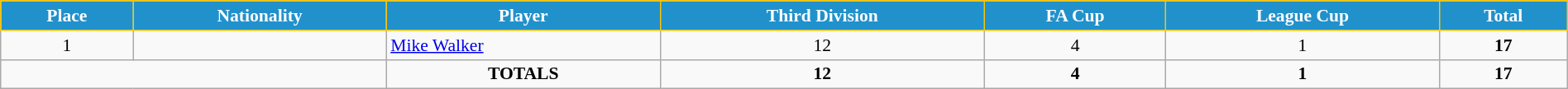<table class="wikitable" style="text-align:center; font-size:90%; width:100%;">
<tr>
<th style="background:#2191CC; color:white; border:1px solid #F7C408; text-align:center;">Place</th>
<th style="background:#2191CC; color:white; border:1px solid #F7C408; text-align:center;">Nationality</th>
<th style="background:#2191CC; color:white; border:1px solid #F7C408; text-align:center;">Player</th>
<th style="background:#2191CC; color:white; border:1px solid #F7C408; text-align:center;">Third Division</th>
<th style="background:#2191CC; color:white; border:1px solid #F7C408; text-align:center;">FA Cup</th>
<th style="background:#2191CC; color:white; border:1px solid #F7C408; text-align:center;">League Cup</th>
<th style="background:#2191CC; color:white; border:1px solid #F7C408; text-align:center;">Total</th>
</tr>
<tr>
<td>1</td>
<td></td>
<td align="left"><a href='#'>Mike Walker</a></td>
<td>12</td>
<td>4</td>
<td>1</td>
<td><strong>17</strong></td>
</tr>
<tr>
<td colspan="2"></td>
<td><strong>TOTALS</strong></td>
<td><strong>12</strong></td>
<td><strong>4</strong></td>
<td><strong>1</strong></td>
<td><strong>17</strong></td>
</tr>
</table>
